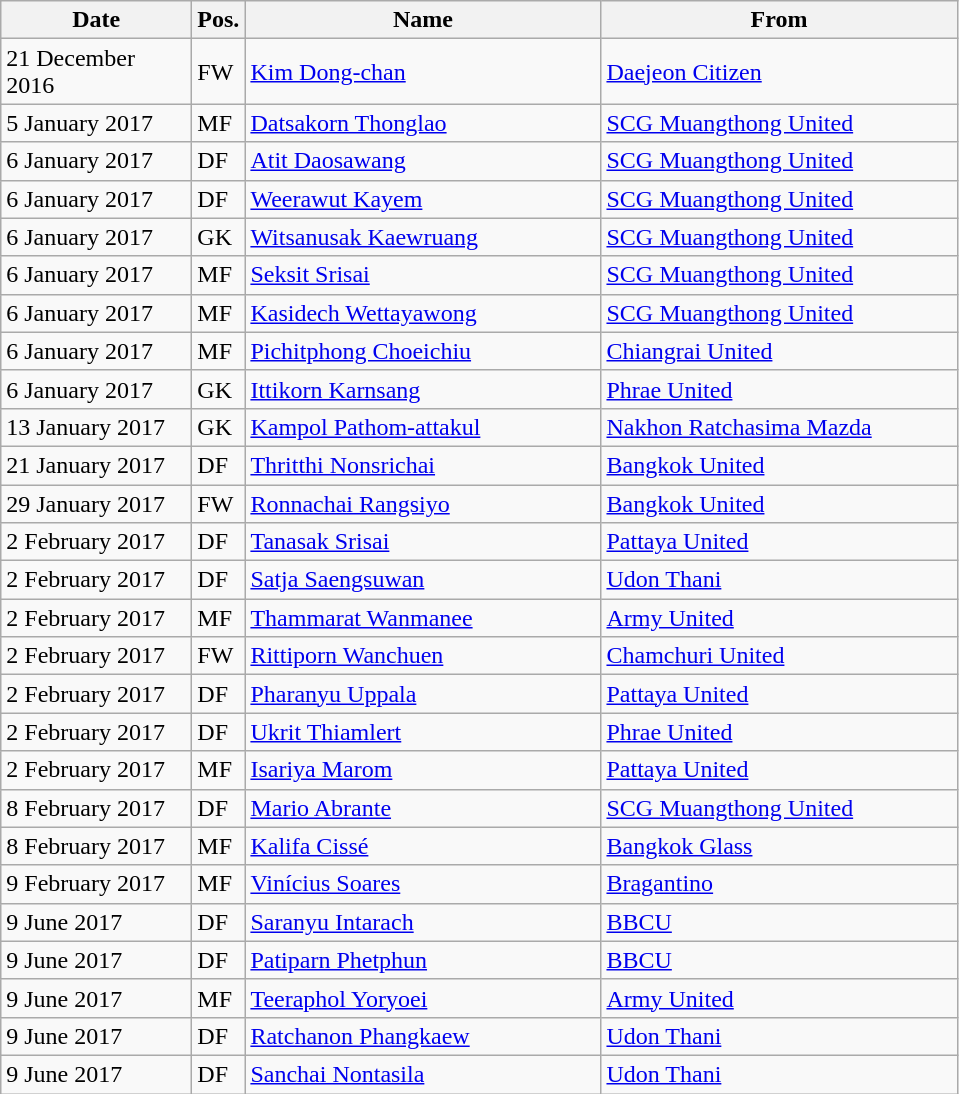<table class="wikitable">
<tr>
<th width="120">Date</th>
<th>Pos.</th>
<th width="230">Name</th>
<th width="230">From</th>
</tr>
<tr>
<td>21 December 2016</td>
<td>FW</td>
<td> <a href='#'>Kim Dong-chan</a></td>
<td> <a href='#'>Daejeon Citizen</a></td>
</tr>
<tr>
<td>5 January 2017</td>
<td>MF</td>
<td> <a href='#'>Datsakorn Thonglao</a></td>
<td> <a href='#'>SCG Muangthong United</a></td>
</tr>
<tr>
<td>6 January 2017</td>
<td>DF</td>
<td> <a href='#'>Atit Daosawang</a></td>
<td> <a href='#'>SCG Muangthong United</a></td>
</tr>
<tr>
<td>6 January 2017</td>
<td>DF</td>
<td> <a href='#'>Weerawut Kayem</a></td>
<td> <a href='#'>SCG Muangthong United</a></td>
</tr>
<tr>
<td>6 January 2017</td>
<td>GK</td>
<td> <a href='#'>Witsanusak Kaewruang</a></td>
<td> <a href='#'>SCG Muangthong United</a></td>
</tr>
<tr>
<td>6 January 2017</td>
<td>MF</td>
<td> <a href='#'>Seksit Srisai</a></td>
<td> <a href='#'>SCG Muangthong United</a></td>
</tr>
<tr>
<td>6 January 2017</td>
<td>MF</td>
<td> <a href='#'>Kasidech Wettayawong</a></td>
<td> <a href='#'>SCG Muangthong United</a></td>
</tr>
<tr>
<td>6 January 2017</td>
<td>MF</td>
<td> <a href='#'>Pichitphong Choeichiu</a></td>
<td> <a href='#'>Chiangrai United</a></td>
</tr>
<tr>
<td>6 January 2017</td>
<td>GK</td>
<td> <a href='#'>Ittikorn Karnsang</a></td>
<td> <a href='#'>Phrae United</a></td>
</tr>
<tr>
<td>13 January 2017</td>
<td>GK</td>
<td> <a href='#'>Kampol Pathom-attakul</a></td>
<td> <a href='#'>Nakhon Ratchasima Mazda</a></td>
</tr>
<tr>
<td>21 January 2017</td>
<td>DF</td>
<td> <a href='#'>Thritthi Nonsrichai</a></td>
<td> <a href='#'>Bangkok United</a></td>
</tr>
<tr>
<td>29 January 2017</td>
<td>FW</td>
<td> <a href='#'>Ronnachai Rangsiyo</a></td>
<td> <a href='#'>Bangkok United</a></td>
</tr>
<tr>
<td>2 February 2017</td>
<td>DF</td>
<td> <a href='#'>Tanasak Srisai</a></td>
<td> <a href='#'>Pattaya United</a></td>
</tr>
<tr>
<td>2 February 2017</td>
<td>DF</td>
<td> <a href='#'>Satja Saengsuwan</a></td>
<td> <a href='#'>Udon Thani</a></td>
</tr>
<tr>
<td>2 February 2017</td>
<td>MF</td>
<td> <a href='#'>Thammarat Wanmanee</a></td>
<td> <a href='#'>Army United</a></td>
</tr>
<tr>
<td>2 February 2017</td>
<td>FW</td>
<td> <a href='#'>Rittiporn Wanchuen</a></td>
<td> <a href='#'>Chamchuri United</a></td>
</tr>
<tr>
<td>2 February 2017</td>
<td>DF</td>
<td> <a href='#'>Pharanyu Uppala</a></td>
<td> <a href='#'>Pattaya United</a></td>
</tr>
<tr>
<td>2 February 2017</td>
<td>DF</td>
<td> <a href='#'>Ukrit Thiamlert</a></td>
<td> <a href='#'>Phrae United</a></td>
</tr>
<tr>
<td>2 February 2017</td>
<td>MF</td>
<td> <a href='#'>Isariya Marom</a></td>
<td> <a href='#'>Pattaya United</a></td>
</tr>
<tr>
<td>8 February 2017</td>
<td>DF</td>
<td> <a href='#'>Mario Abrante</a></td>
<td> <a href='#'>SCG Muangthong United</a></td>
</tr>
<tr>
<td>8 February 2017</td>
<td>MF</td>
<td> <a href='#'>Kalifa Cissé</a></td>
<td> <a href='#'>Bangkok Glass</a></td>
</tr>
<tr>
<td>9 February 2017</td>
<td>MF</td>
<td> <a href='#'>Vinícius Soares</a></td>
<td> <a href='#'>Bragantino</a></td>
</tr>
<tr>
<td>9 June 2017</td>
<td>DF</td>
<td> <a href='#'>Saranyu Intarach</a></td>
<td> <a href='#'>BBCU</a></td>
</tr>
<tr>
<td>9 June 2017</td>
<td>DF</td>
<td> <a href='#'>Patiparn Phetphun</a></td>
<td> <a href='#'>BBCU</a></td>
</tr>
<tr>
<td>9 June 2017</td>
<td>MF</td>
<td> <a href='#'>Teeraphol Yoryoei</a></td>
<td> <a href='#'>Army United</a></td>
</tr>
<tr>
<td>9 June 2017</td>
<td>DF</td>
<td> <a href='#'>Ratchanon Phangkaew</a></td>
<td> <a href='#'>Udon Thani</a></td>
</tr>
<tr>
<td>9 June 2017</td>
<td>DF</td>
<td> <a href='#'>Sanchai Nontasila</a></td>
<td> <a href='#'>Udon Thani</a></td>
</tr>
</table>
